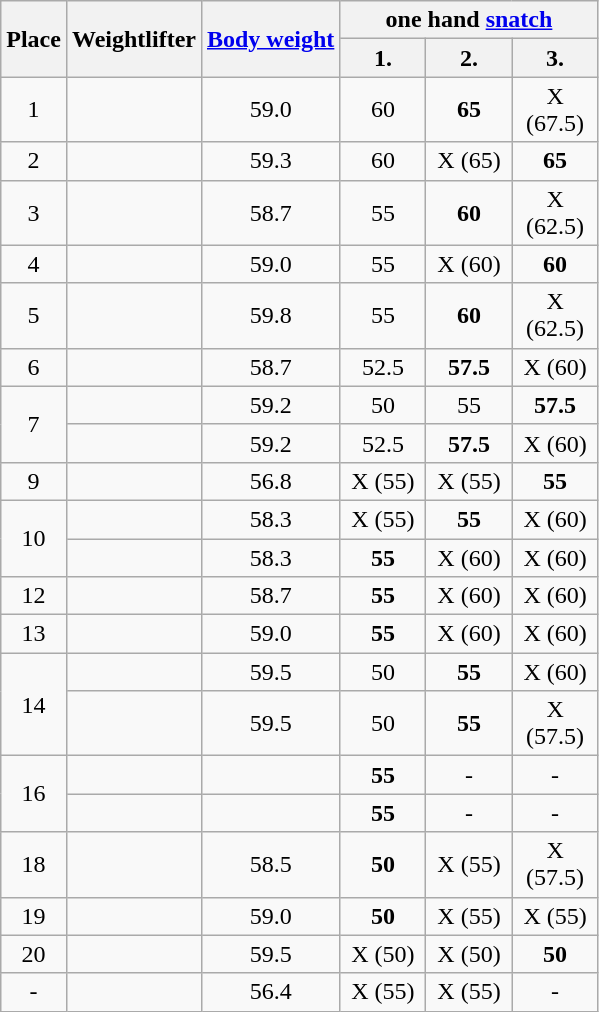<table class=wikitable style="text-align:center">
<tr>
<th rowspan=2>Place</th>
<th rowspan=2>Weightlifter</th>
<th rowspan=2><a href='#'>Body weight</a></th>
<th colspan=3>one hand <a href='#'>snatch</a></th>
</tr>
<tr>
<th align=center width=50>1.</th>
<th align=center width=50>2.</th>
<th align=center width=50>3.</th>
</tr>
<tr>
<td>1</td>
<td align=left></td>
<td>59.0</td>
<td>60</td>
<td><strong>65</strong></td>
<td>X (67.5)</td>
</tr>
<tr>
<td>2</td>
<td align=left></td>
<td>59.3</td>
<td>60</td>
<td>X (65)</td>
<td><strong>65</strong></td>
</tr>
<tr>
<td>3</td>
<td align=left></td>
<td>58.7</td>
<td>55</td>
<td><strong>60</strong></td>
<td>X (62.5)</td>
</tr>
<tr>
<td>4</td>
<td align=left></td>
<td>59.0</td>
<td>55</td>
<td>X (60)</td>
<td><strong>60</strong></td>
</tr>
<tr>
<td>5</td>
<td align=left></td>
<td>59.8</td>
<td>55</td>
<td><strong>60</strong></td>
<td>X (62.5)</td>
</tr>
<tr>
<td>6</td>
<td align=left></td>
<td>58.7</td>
<td>52.5</td>
<td><strong>57.5</strong></td>
<td>X (60)</td>
</tr>
<tr>
<td rowspan=2>7</td>
<td align=left></td>
<td>59.2</td>
<td>50</td>
<td>55</td>
<td><strong>57.5</strong></td>
</tr>
<tr>
<td align=left></td>
<td>59.2</td>
<td>52.5</td>
<td><strong>57.5</strong></td>
<td>X (60)</td>
</tr>
<tr>
<td>9</td>
<td align=left></td>
<td>56.8</td>
<td>X (55)</td>
<td>X (55)</td>
<td><strong>55</strong></td>
</tr>
<tr>
<td rowspan=2>10</td>
<td align=left></td>
<td>58.3</td>
<td>X (55)</td>
<td><strong>55</strong></td>
<td>X (60)</td>
</tr>
<tr>
<td align=left></td>
<td>58.3</td>
<td><strong>55</strong></td>
<td>X (60)</td>
<td>X (60)</td>
</tr>
<tr>
<td>12</td>
<td align=left></td>
<td>58.7</td>
<td><strong>55</strong></td>
<td>X (60)</td>
<td>X (60)</td>
</tr>
<tr>
<td>13</td>
<td align=left></td>
<td>59.0</td>
<td><strong>55</strong></td>
<td>X (60)</td>
<td>X (60)</td>
</tr>
<tr>
<td rowspan=2>14</td>
<td align=left></td>
<td>59.5</td>
<td>50</td>
<td><strong>55</strong></td>
<td>X (60)</td>
</tr>
<tr>
<td align=left></td>
<td>59.5</td>
<td>50</td>
<td><strong>55</strong></td>
<td>X (57.5)</td>
</tr>
<tr>
<td rowspan=2>16</td>
<td align=left></td>
<td></td>
<td><strong>55</strong></td>
<td>-</td>
<td>-</td>
</tr>
<tr>
<td align=left></td>
<td></td>
<td><strong>55</strong></td>
<td>-</td>
<td>-</td>
</tr>
<tr>
<td>18</td>
<td align=left></td>
<td>58.5</td>
<td><strong>50</strong></td>
<td>X (55)</td>
<td>X (57.5)</td>
</tr>
<tr>
<td>19</td>
<td align=left></td>
<td>59.0</td>
<td><strong>50</strong></td>
<td>X (55)</td>
<td>X (55)</td>
</tr>
<tr>
<td>20</td>
<td align=left></td>
<td>59.5</td>
<td>X (50)</td>
<td>X (50)</td>
<td><strong>50</strong></td>
</tr>
<tr>
<td>-</td>
<td align=left></td>
<td>56.4</td>
<td>X (55)</td>
<td>X (55)</td>
<td>-</td>
</tr>
</table>
